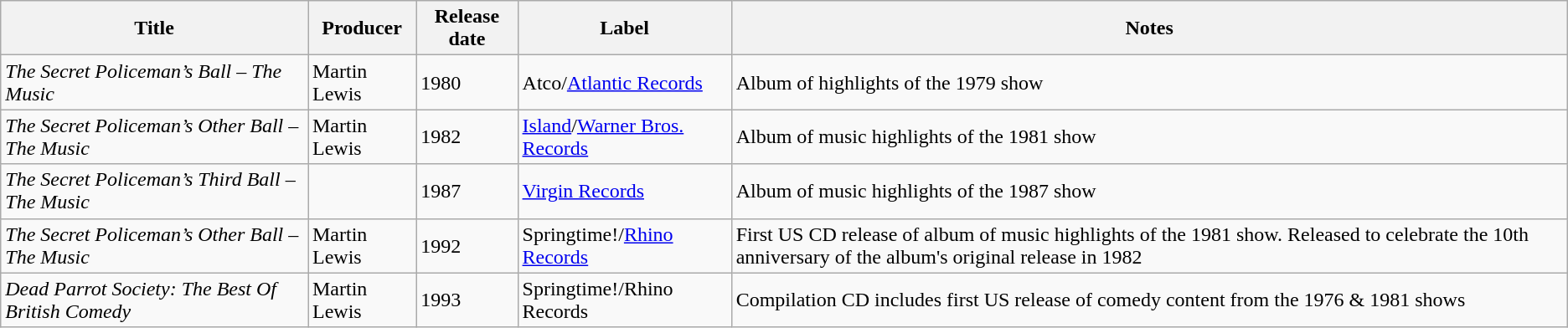<table class="wikitable">
<tr>
<th>Title</th>
<th>Producer</th>
<th>Release date</th>
<th>Label</th>
<th>Notes</th>
</tr>
<tr>
<td><em>The Secret Policeman’s Ball – The Music</em></td>
<td>Martin Lewis</td>
<td>1980</td>
<td>Atco/<a href='#'>Atlantic Records</a></td>
<td>Album of highlights of the 1979 show</td>
</tr>
<tr>
<td><em>The Secret Policeman’s Other Ball – The Music</em></td>
<td>Martin Lewis</td>
<td>1982</td>
<td><a href='#'>Island</a>/<a href='#'>Warner Bros. Records</a></td>
<td>Album of music highlights of the 1981 show</td>
</tr>
<tr>
<td><em>The Secret Policeman’s Third Ball – The Music</em></td>
<td></td>
<td>1987</td>
<td><a href='#'>Virgin Records</a></td>
<td>Album of music highlights of the 1987 show</td>
</tr>
<tr>
<td><em>The Secret Policeman’s Other Ball – The Music</em></td>
<td>Martin Lewis</td>
<td>1992</td>
<td>Springtime!/<a href='#'>Rhino Records</a></td>
<td>First US CD release of album of music highlights of the 1981 show. Released to celebrate the 10th anniversary of the album's original release in 1982</td>
</tr>
<tr>
<td><em>Dead Parrot Society: The Best Of British Comedy</em></td>
<td>Martin Lewis</td>
<td>1993</td>
<td>Springtime!/Rhino Records</td>
<td>Compilation CD includes first US release of comedy content from the 1976 & 1981 shows</td>
</tr>
</table>
